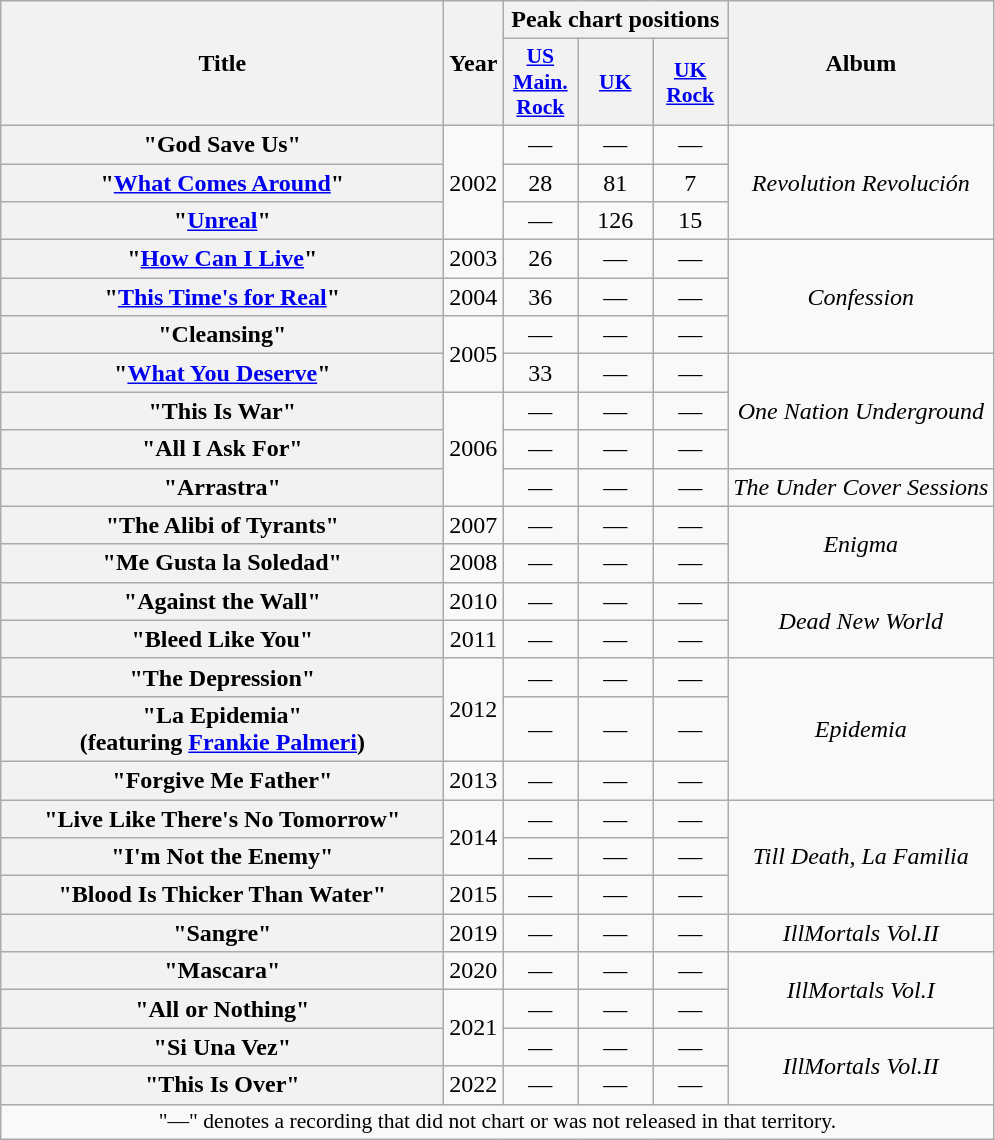<table class="wikitable plainrowheaders" style="text-align:center;">
<tr>
<th scope="col" rowspan="2" style="width:18em;">Title</th>
<th scope="col" rowspan="2">Year</th>
<th scope="col" colspan="3">Peak chart positions</th>
<th scope="col" rowspan="2">Album</th>
</tr>
<tr>
<th scope="col" style="width:3em;font-size:90%;"><a href='#'>US<br>Main.<br>Rock</a><br></th>
<th scope="col" style="width:3em;font-size:90%;"><a href='#'>UK</a><br></th>
<th scope="col" style="width:3em;font-size:90%;"><a href='#'>UK<br>Rock</a><br></th>
</tr>
<tr>
<th scope="row">"God Save Us"</th>
<td rowspan="3">2002</td>
<td>—</td>
<td>—</td>
<td>—</td>
<td rowspan="3"><em>Revolution Revolución</em></td>
</tr>
<tr>
<th scope="row">"<a href='#'>What Comes Around</a>"</th>
<td>28</td>
<td>81</td>
<td>7</td>
</tr>
<tr>
<th scope="row">"<a href='#'>Unreal</a>"</th>
<td>—</td>
<td>126</td>
<td>15</td>
</tr>
<tr>
<th scope="row">"<a href='#'>How Can I Live</a>"</th>
<td>2003</td>
<td>26</td>
<td>—</td>
<td>—</td>
<td rowspan="3"><em>Confession</em></td>
</tr>
<tr>
<th scope="row">"<a href='#'>This Time's for Real</a>"</th>
<td>2004</td>
<td>36</td>
<td>—</td>
<td>—</td>
</tr>
<tr>
<th scope="row">"Cleansing"</th>
<td rowspan="2">2005</td>
<td>—</td>
<td>—</td>
<td>—</td>
</tr>
<tr>
<th scope="row">"<a href='#'>What You Deserve</a>"</th>
<td>33</td>
<td>—</td>
<td>—</td>
<td rowspan="3"><em>One Nation Underground</em></td>
</tr>
<tr>
<th scope="row">"This Is War"</th>
<td rowspan="3">2006</td>
<td>—</td>
<td>—</td>
<td>—</td>
</tr>
<tr>
<th scope="row">"All I Ask For"</th>
<td>—</td>
<td>—</td>
<td>—</td>
</tr>
<tr>
<th scope="row">"Arrastra"</th>
<td>—</td>
<td>—</td>
<td>—</td>
<td><em>The Under Cover Sessions</em></td>
</tr>
<tr>
<th scope="row">"The Alibi of Tyrants"</th>
<td>2007</td>
<td>—</td>
<td>—</td>
<td>—</td>
<td rowspan="2"><em>Enigma</em></td>
</tr>
<tr>
<th scope="row">"Me Gusta la Soledad"</th>
<td>2008</td>
<td>—</td>
<td>—</td>
<td>—</td>
</tr>
<tr>
<th scope="row">"Against the Wall"</th>
<td>2010</td>
<td>—</td>
<td>—</td>
<td>—</td>
<td rowspan="2"><em>Dead New World</em></td>
</tr>
<tr>
<th scope="row">"Bleed Like You"</th>
<td>2011</td>
<td>—</td>
<td>—</td>
<td>—</td>
</tr>
<tr>
<th scope="row">"The Depression"</th>
<td rowspan="2">2012</td>
<td>—</td>
<td>—</td>
<td>—</td>
<td rowspan="3"><em>Epidemia</em></td>
</tr>
<tr>
<th scope="row">"La Epidemia"<br><span>(featuring <a href='#'>Frankie Palmeri</a>)</span></th>
<td>—</td>
<td>—</td>
<td>—</td>
</tr>
<tr>
<th scope="row">"Forgive Me Father"</th>
<td>2013</td>
<td>—</td>
<td>—</td>
<td>—</td>
</tr>
<tr>
<th scope="row">"Live Like There's No Tomorrow"</th>
<td rowspan="2">2014</td>
<td>—</td>
<td>—</td>
<td>—</td>
<td rowspan="3"><em>Till Death, La Familia</em></td>
</tr>
<tr>
<th scope="row">"I'm Not the Enemy"</th>
<td>—</td>
<td>—</td>
<td>—</td>
</tr>
<tr>
<th scope="row">"Blood Is Thicker Than Water"</th>
<td>2015</td>
<td>—</td>
<td>—</td>
<td>—</td>
</tr>
<tr>
<th scope="row">"Sangre"</th>
<td>2019</td>
<td>—</td>
<td>—</td>
<td>—</td>
<td><em>IllMortals Vol.II</em></td>
</tr>
<tr>
<th scope="row">"Mascara"</th>
<td>2020</td>
<td>—</td>
<td>—</td>
<td>—</td>
<td rowspan=2><em>IllMortals Vol.I</em></td>
</tr>
<tr>
<th scope="row">"All or Nothing"</th>
<td rowspan="2">2021</td>
<td>—</td>
<td>—</td>
<td>—</td>
</tr>
<tr>
<th scope="row">"Si Una Vez"</th>
<td>—</td>
<td>—</td>
<td>—</td>
<td rowspan=2><em>IllMortals Vol.II</em></td>
</tr>
<tr>
<th scope="row">"This Is Over"</th>
<td>2022</td>
<td>—</td>
<td>—</td>
<td>—</td>
</tr>
<tr>
<td colspan="6" style="font-size:90%">"—" denotes a recording that did not chart or was not released in that territory.</td>
</tr>
</table>
